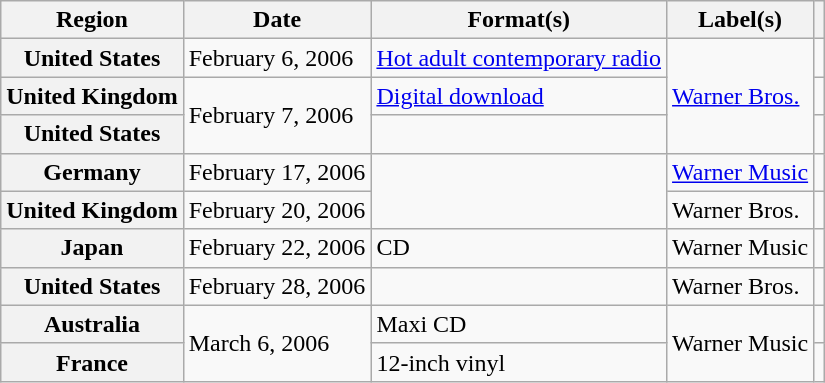<table class="wikitable plainrowheaders">
<tr>
<th scope="col">Region</th>
<th scope="col">Date</th>
<th scope="col">Format(s)</th>
<th scope="col">Label(s)</th>
<th scope="col"></th>
</tr>
<tr>
<th scope="row">United States</th>
<td>February 6, 2006</td>
<td><a href='#'>Hot adult contemporary radio</a></td>
<td rowspan="3"><a href='#'>Warner Bros.</a></td>
<td align="center"></td>
</tr>
<tr>
<th scope="row">United Kingdom</th>
<td rowspan="2">February 7, 2006</td>
<td><a href='#'>Digital download</a></td>
<td></td>
</tr>
<tr>
<th scope="row">United States</th>
<td></td>
<td></td>
</tr>
<tr>
<th scope="row">Germany</th>
<td>February 17, 2006</td>
<td rowspan="2"></td>
<td><a href='#'>Warner Music</a></td>
<td></td>
</tr>
<tr>
<th scope="row">United Kingdom</th>
<td>February 20, 2006</td>
<td>Warner Bros.</td>
<td></td>
</tr>
<tr>
<th scope="row">Japan</th>
<td>February 22, 2006</td>
<td>CD</td>
<td>Warner Music</td>
<td></td>
</tr>
<tr>
<th scope="row">United States</th>
<td>February 28, 2006</td>
<td></td>
<td>Warner Bros.</td>
<td></td>
</tr>
<tr>
<th scope="row">Australia</th>
<td rowspan="2">March 6, 2006</td>
<td>Maxi CD</td>
<td rowspan="2">Warner Music</td>
<td></td>
</tr>
<tr>
<th scope="row">France</th>
<td>12-inch vinyl</td>
<td></td>
</tr>
</table>
